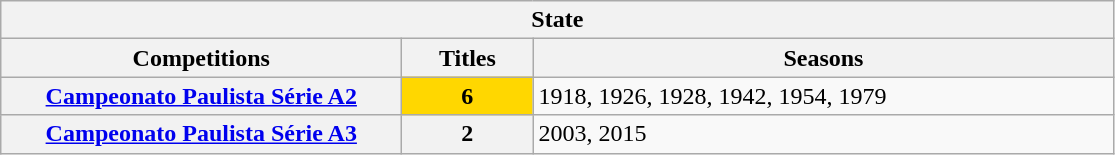<table class="wikitable">
<tr>
<th colspan="3">State</th>
</tr>
<tr>
<th style="width:260px">Competitions</th>
<th style="width:80px">Titles</th>
<th style="width:380px">Seasons</th>
</tr>
<tr>
<th style="text-align:center"><a href='#'>Campeonato Paulista Série A2</a></th>
<td bgcolor="gold" style="text-align:center"><strong>6</strong></td>
<td align="left">1918, 1926, 1928, 1942, 1954, 1979</td>
</tr>
<tr>
<th style="text-align:center"><a href='#'>Campeonato Paulista Série A3</a></th>
<th style="text-align:center"><strong>2</strong></th>
<td align="left">2003, 2015</td>
</tr>
</table>
